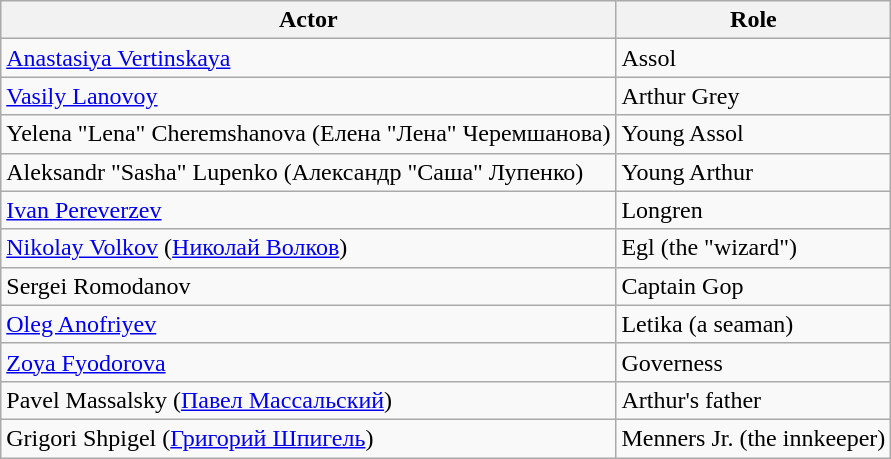<table class="wikitable">
<tr>
<th>Actor</th>
<th>Role</th>
</tr>
<tr>
<td><a href='#'>Anastasiya Vertinskaya</a></td>
<td>Assol</td>
</tr>
<tr>
<td><a href='#'>Vasily Lanovoy</a></td>
<td>Arthur Grey</td>
</tr>
<tr>
<td>Yelena "Lena" Cheremshanova (Елена "Лена" Черемшанова)</td>
<td>Young Assol</td>
</tr>
<tr>
<td>Aleksandr "Sasha" Lupenko (Александр "Саша" Лупенко)</td>
<td>Young Arthur</td>
</tr>
<tr>
<td><a href='#'>Ivan Pereverzev</a></td>
<td>Longren</td>
</tr>
<tr>
<td><a href='#'>Nikolay Volkov</a> (<a href='#'>Николай Волков</a>)</td>
<td>Egl (the "wizard")</td>
</tr>
<tr>
<td>Sergei Romodanov</td>
<td>Captain Gop</td>
</tr>
<tr>
<td><a href='#'>Oleg Anofriyev</a></td>
<td>Letika (a seaman)</td>
</tr>
<tr>
<td><a href='#'>Zoya Fyodorova</a></td>
<td>Governess</td>
</tr>
<tr>
<td>Pavel Massalsky (<a href='#'>Павел Массальский</a>)</td>
<td>Arthur's father</td>
</tr>
<tr>
<td>Grigori Shpigel (<a href='#'>Григорий Шпигель</a>)</td>
<td>Menners Jr. (the innkeeper)</td>
</tr>
</table>
